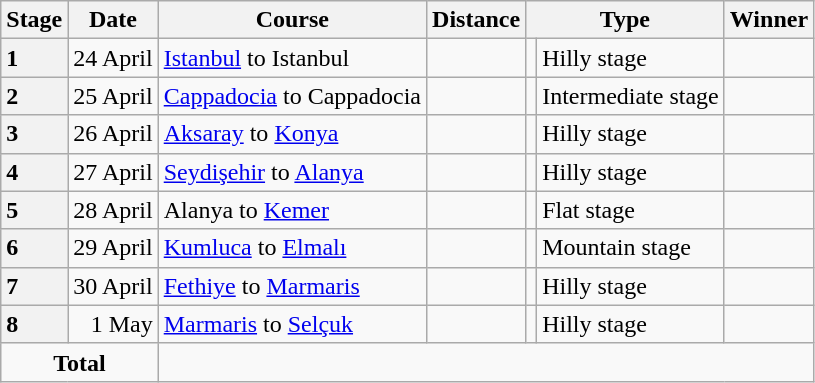<table class="wikitable">
<tr>
<th>Stage</th>
<th>Date</th>
<th>Course</th>
<th>Distance</th>
<th colspan="2">Type</th>
<th>Winner</th>
</tr>
<tr>
<th style="text-align:left">1</th>
<td align=right>24 April</td>
<td><a href='#'>Istanbul</a> to Istanbul</td>
<td style="text-align:center;"></td>
<td></td>
<td>Hilly stage</td>
<td></td>
</tr>
<tr>
<th style="text-align:left">2</th>
<td align=right>25 April</td>
<td><a href='#'>Cappadocia</a> to Cappadocia</td>
<td style="text-align:center;"></td>
<td></td>
<td>Intermediate stage</td>
<td></td>
</tr>
<tr>
<th style="text-align:left">3</th>
<td align=right>26 April</td>
<td><a href='#'>Aksaray</a> to <a href='#'>Konya</a></td>
<td style="text-align:center;"></td>
<td></td>
<td>Hilly stage</td>
<td></td>
</tr>
<tr>
<th style="text-align:left">4</th>
<td align=right>27 April</td>
<td><a href='#'>Seydişehir</a> to <a href='#'>Alanya</a></td>
<td style="text-align:center;"></td>
<td></td>
<td>Hilly stage</td>
<td></td>
</tr>
<tr>
<th style="text-align:left">5</th>
<td align=right>28 April</td>
<td>Alanya to <a href='#'>Kemer</a></td>
<td style="text-align:center;"></td>
<td></td>
<td>Flat stage</td>
<td></td>
</tr>
<tr>
<th style="text-align:left">6</th>
<td align=right>29 April</td>
<td><a href='#'>Kumluca</a> to <a href='#'>Elmalı</a></td>
<td style="text-align:center;"></td>
<td></td>
<td>Mountain stage</td>
<td></td>
</tr>
<tr>
<th style="text-align:left">7</th>
<td align=right>30 April</td>
<td><a href='#'>Fethiye</a> to <a href='#'>Marmaris</a></td>
<td style="text-align:center;"></td>
<td></td>
<td>Hilly stage</td>
<td></td>
</tr>
<tr>
<th style="text-align:left">8</th>
<td align=right>1 May</td>
<td><a href='#'>Marmaris</a> to <a href='#'>Selçuk</a></td>
<td style="text-align:center;"></td>
<td></td>
<td>Hilly stage</td>
<td></td>
</tr>
<tr>
<td colspan="2" style="text-align:center;"><strong>Total</strong></td>
<td colspan="5" style="text-align:center;"></td>
</tr>
</table>
